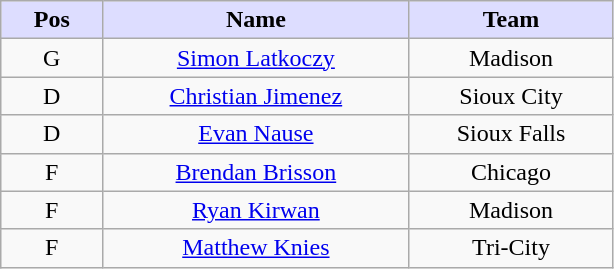<table class="wikitable" style="text-align:center">
<tr>
<th style="background:#ddf; width:10%;">Pos</th>
<th style="background:#ddf; width:30%;">Name</th>
<th style="background:#ddf; width:20%;">Team</th>
</tr>
<tr>
<td>G</td>
<td><a href='#'>Simon Latkoczy</a></td>
<td>Madison</td>
</tr>
<tr>
<td>D</td>
<td><a href='#'>Christian Jimenez</a></td>
<td>Sioux City</td>
</tr>
<tr>
<td>D</td>
<td><a href='#'>Evan Nause</a></td>
<td>Sioux Falls</td>
</tr>
<tr>
<td>F</td>
<td><a href='#'>Brendan Brisson</a></td>
<td>Chicago</td>
</tr>
<tr>
<td>F</td>
<td><a href='#'>Ryan Kirwan</a></td>
<td>Madison</td>
</tr>
<tr>
<td>F</td>
<td><a href='#'>Matthew Knies</a></td>
<td>Tri-City</td>
</tr>
</table>
